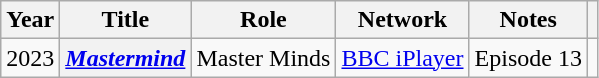<table class="wikitable sortable plainrowheaders">
<tr>
<th scope="col">Year</th>
<th scope="col">Title</th>
<th scope="col">Role</th>
<th scope="col">Network</th>
<th class="unsortable" scope="col">Notes</th>
<th class="unsortable" scope="col"></th>
</tr>
<tr>
<td>2023</td>
<th scope="row"><em><a href='#'>Mastermind</a></em></th>
<td>Master Minds</td>
<td><a href='#'>BBC iPlayer</a></td>
<td>Episode 13</td>
<td style="text-align:center;"></td>
</tr>
</table>
